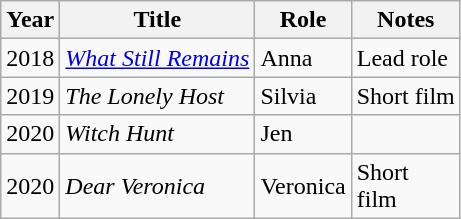<table class="wikitable">
<tr>
<th>Year</th>
<th>Title</th>
<th>Role</th>
<th>Notes</th>
</tr>
<tr>
<td>2018</td>
<td><em><a href='#'>What Still Remains</a></em></td>
<td>Anna</td>
<td>Lead role</td>
</tr>
<tr>
<td>2019</td>
<td><em>The Lonely Host</em></td>
<td>Silvia</td>
<td>Short film</td>
</tr>
<tr>
<td>2020</td>
<td><em>Witch Hunt</em></td>
<td>Jen</td>
<td></td>
</tr>
<tr>
<td>2020</td>
<td><em>Dear Veronica</em></td>
<td>Veronica</td>
<td>Short<br>film</td>
</tr>
</table>
